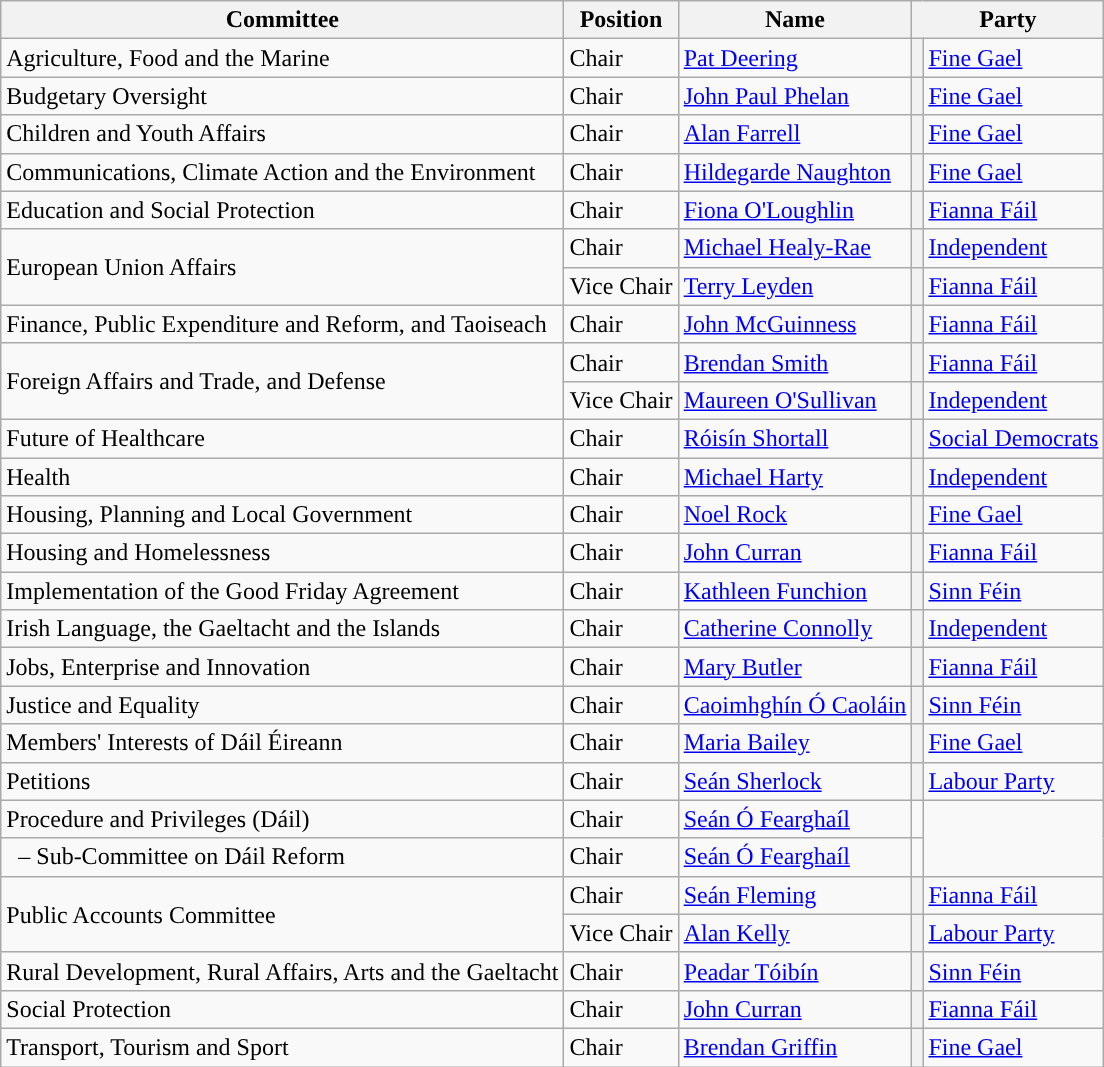<table class="wikitable">
<tr>
<th>Committee</th>
<th>Position</th>
<th>Name</th>
<th colspan="2">Party</th>
</tr>
<tr>
<td>Agriculture, Food and the Marine</td>
<td>Chair</td>
<td><a href='#'>Pat Deering</a></td>
<th style="background-color: "></th>
<td><a href='#'>Fine Gael</a></td>
</tr>
<tr>
<td>Budgetary Oversight</td>
<td>Chair</td>
<td><a href='#'>John Paul Phelan</a></td>
<th style="background-color: "></th>
<td><a href='#'>Fine Gael</a></td>
</tr>
<tr>
<td>Children and Youth Affairs</td>
<td>Chair</td>
<td><a href='#'>Alan Farrell</a></td>
<th style="background-color: "></th>
<td><a href='#'>Fine Gael</a></td>
</tr>
<tr>
<td>Communications, Climate Action and the Environment</td>
<td>Chair</td>
<td><a href='#'>Hildegarde Naughton</a></td>
<th style="background-color: "></th>
<td><a href='#'>Fine Gael</a></td>
</tr>
<tr>
<td>Education and Social Protection</td>
<td>Chair</td>
<td><a href='#'>Fiona O'Loughlin</a></td>
<th style="background-color: "></th>
<td><a href='#'>Fianna Fáil</a></td>
</tr>
<tr>
<td rowspan=2>European Union Affairs</td>
<td>Chair</td>
<td><a href='#'>Michael Healy-Rae</a></td>
<th style="background-color: "></th>
<td><a href='#'>Independent</a></td>
</tr>
<tr>
<td>Vice Chair</td>
<td><a href='#'>Terry Leyden</a></td>
<th style="background-color: "></th>
<td><a href='#'>Fianna Fáil</a></td>
</tr>
<tr>
<td>Finance, Public Expenditure and Reform, and Taoiseach</td>
<td>Chair</td>
<td><a href='#'>John McGuinness</a></td>
<th style="background-color: "></th>
<td><a href='#'>Fianna Fáil</a></td>
</tr>
<tr>
<td rowspan=2>Foreign Affairs and Trade, and Defense</td>
<td>Chair</td>
<td><a href='#'>Brendan Smith</a></td>
<th style="background-color: "></th>
<td><a href='#'>Fianna Fáil</a></td>
</tr>
<tr>
<td>Vice Chair</td>
<td><a href='#'>Maureen O'Sullivan</a></td>
<th style="background-color: "></th>
<td><a href='#'>Independent</a></td>
</tr>
<tr>
<td>Future of Healthcare</td>
<td>Chair</td>
<td><a href='#'>Róisín Shortall</a></td>
<th style="background-color: "></th>
<td><a href='#'>Social Democrats</a></td>
</tr>
<tr>
<td>Health</td>
<td>Chair</td>
<td><a href='#'>Michael Harty</a></td>
<th style="background-color: "></th>
<td><a href='#'>Independent</a></td>
</tr>
<tr>
<td>Housing, Planning and Local Government</td>
<td>Chair</td>
<td><a href='#'>Noel Rock</a></td>
<th style="background-color: "></th>
<td><a href='#'>Fine Gael</a></td>
</tr>
<tr>
<td>Housing and Homelessness</td>
<td>Chair</td>
<td><a href='#'>John Curran</a></td>
<th style="background-color: "></th>
<td><a href='#'>Fianna Fáil</a></td>
</tr>
<tr>
<td>Implementation of the Good Friday Agreement</td>
<td>Chair</td>
<td><a href='#'>Kathleen Funchion</a></td>
<th style="background-color: "></th>
<td><a href='#'>Sinn Féin</a></td>
</tr>
<tr>
<td>Irish Language, the Gaeltacht and the Islands</td>
<td>Chair</td>
<td><a href='#'>Catherine Connolly</a></td>
<th style="background-color: "></th>
<td><a href='#'>Independent</a></td>
</tr>
<tr>
<td>Jobs, Enterprise and Innovation</td>
<td>Chair</td>
<td><a href='#'>Mary Butler</a></td>
<th style="background-color: "></th>
<td><a href='#'>Fianna Fáil</a></td>
</tr>
<tr>
<td>Justice and Equality</td>
<td>Chair</td>
<td><a href='#'>Caoimhghín Ó Caoláin</a></td>
<th style="background-color: "></th>
<td><a href='#'>Sinn Féin</a></td>
</tr>
<tr>
<td>Members' Interests of Dáil Éireann</td>
<td>Chair</td>
<td><a href='#'>Maria Bailey</a></td>
<th style="background-color: "></th>
<td><a href='#'>Fine Gael</a></td>
</tr>
<tr>
<td>Petitions</td>
<td>Chair</td>
<td><a href='#'>Seán Sherlock</a></td>
<th style="background-color: "></th>
<td><a href='#'>Labour Party</a></td>
</tr>
<tr>
<td>Procedure and Privileges (Dáil)</td>
<td>Chair</td>
<td><a href='#'>Seán Ó Fearghaíl</a></td>
<td></td>
</tr>
<tr>
<td>  – Sub-Committee on Dáil Reform</td>
<td>Chair</td>
<td><a href='#'>Seán Ó Fearghaíl</a></td>
<td></td>
</tr>
<tr>
<td rowspan=2>Public Accounts Committee</td>
<td>Chair</td>
<td><a href='#'>Seán Fleming</a></td>
<th style="background-color: "></th>
<td><a href='#'>Fianna Fáil</a></td>
</tr>
<tr>
<td>Vice Chair</td>
<td><a href='#'>Alan Kelly</a></td>
<th style="background-color: "></th>
<td><a href='#'>Labour Party</a></td>
</tr>
<tr>
<td>Rural Development, Rural Affairs, Arts and the Gaeltacht</td>
<td>Chair</td>
<td><a href='#'>Peadar Tóibín</a></td>
<th style="background-color: "></th>
<td><a href='#'>Sinn Féin</a></td>
</tr>
<tr>
<td>Social Protection</td>
<td>Chair</td>
<td><a href='#'>John Curran</a></td>
<th style="background-color: "></th>
<td><a href='#'>Fianna Fáil</a></td>
</tr>
<tr>
<td>Transport, Tourism and Sport</td>
<td>Chair</td>
<td><a href='#'>Brendan Griffin</a></td>
<th style="background-color: "></th>
<td><a href='#'>Fine Gael</a></td>
</tr>
</table>
